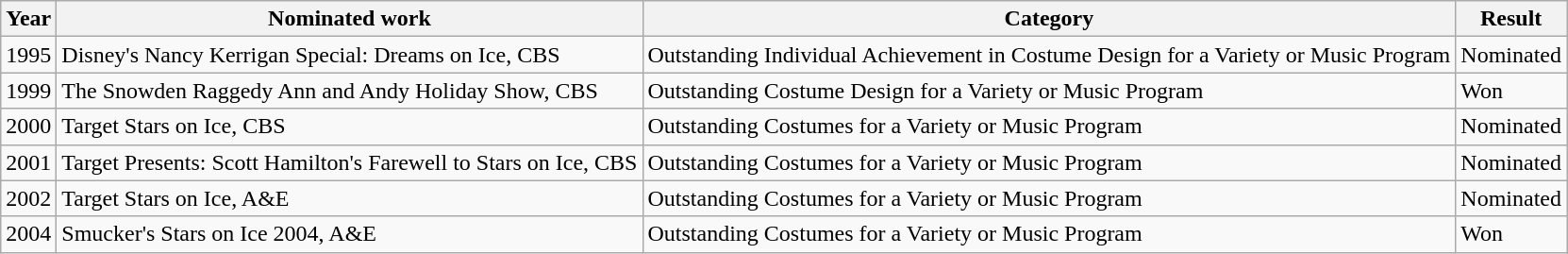<table class="wikitable">
<tr>
<th>Year</th>
<th>Nominated work</th>
<th>Category</th>
<th>Result</th>
</tr>
<tr>
<td>1995</td>
<td>Disney's Nancy Kerrigan Special: Dreams on Ice, CBS</td>
<td>Outstanding Individual Achievement in Costume Design for a Variety or Music Program</td>
<td>Nominated</td>
</tr>
<tr>
<td>1999</td>
<td>The Snowden Raggedy Ann and Andy Holiday Show, CBS</td>
<td>Outstanding Costume Design for a Variety or Music Program</td>
<td>Won</td>
</tr>
<tr>
<td>2000</td>
<td>Target Stars on Ice, CBS</td>
<td>Outstanding Costumes for a Variety or Music Program</td>
<td>Nominated</td>
</tr>
<tr>
<td>2001</td>
<td>Target Presents: Scott Hamilton's Farewell to Stars on Ice, CBS</td>
<td>Outstanding Costumes for a Variety or Music Program</td>
<td>Nominated</td>
</tr>
<tr>
<td>2002</td>
<td>Target Stars on Ice, A&E</td>
<td>Outstanding Costumes for a Variety or Music Program</td>
<td>Nominated</td>
</tr>
<tr>
<td>2004</td>
<td>Smucker's Stars on Ice 2004, A&E</td>
<td>Outstanding Costumes for a Variety or Music Program</td>
<td>Won</td>
</tr>
</table>
